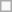<table class="wikitable">
<tr>
<td></td>
</tr>
</table>
